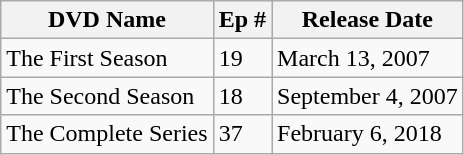<table class="wikitable">
<tr>
<th>DVD Name</th>
<th>Ep #</th>
<th>Release Date</th>
</tr>
<tr>
<td>The First Season</td>
<td>19</td>
<td>March 13, 2007</td>
</tr>
<tr>
<td>The Second Season</td>
<td>18</td>
<td>September 4, 2007</td>
</tr>
<tr>
<td>The Complete Series</td>
<td>37</td>
<td>February 6, 2018</td>
</tr>
</table>
